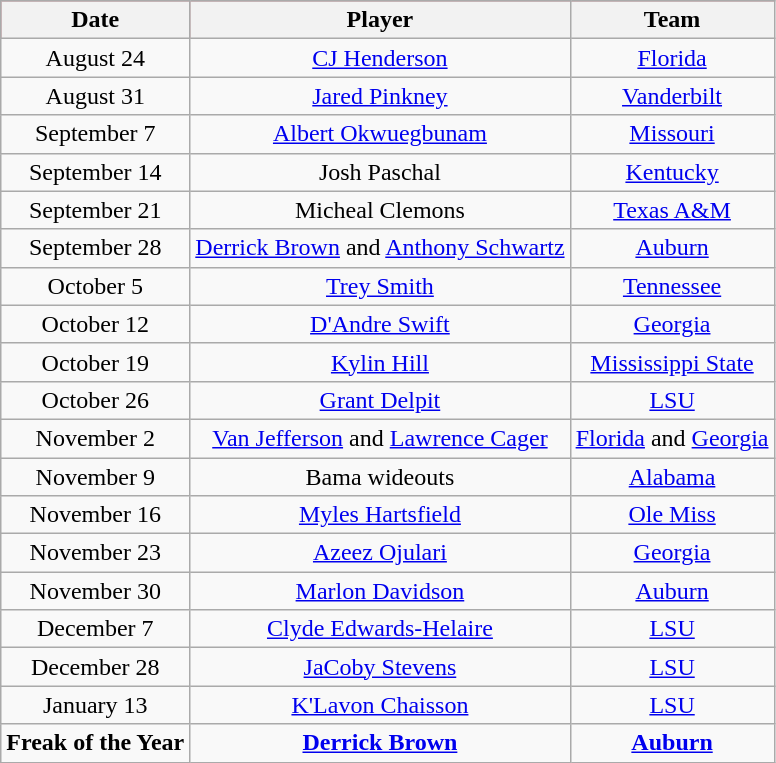<table class="wikitable" style="text-align:center">
<tr style="background:#A32638;"|>
<th>Date</th>
<th>Player</th>
<th>Team</th>
</tr>
<tr>
<td>August 24</td>
<td><a href='#'>CJ Henderson</a></td>
<td><a href='#'>Florida</a></td>
</tr>
<tr>
<td>August 31</td>
<td><a href='#'>Jared Pinkney</a></td>
<td><a href='#'>Vanderbilt</a></td>
</tr>
<tr>
<td>September 7</td>
<td><a href='#'>Albert Okwuegbunam</a></td>
<td><a href='#'>Missouri</a></td>
</tr>
<tr>
<td>September 14</td>
<td>Josh Paschal</td>
<td><a href='#'>Kentucky</a></td>
</tr>
<tr>
<td>September 21</td>
<td>Micheal Clemons</td>
<td><a href='#'>Texas A&M</a></td>
</tr>
<tr>
<td>September 28</td>
<td><a href='#'>Derrick Brown</a> and <a href='#'>Anthony Schwartz</a></td>
<td><a href='#'>Auburn</a></td>
</tr>
<tr>
<td>October 5</td>
<td><a href='#'>Trey Smith</a></td>
<td><a href='#'>Tennessee</a></td>
</tr>
<tr>
<td>October 12</td>
<td><a href='#'>D'Andre Swift</a></td>
<td><a href='#'>Georgia</a></td>
</tr>
<tr>
<td>October 19</td>
<td><a href='#'>Kylin Hill</a></td>
<td><a href='#'>Mississippi State</a></td>
</tr>
<tr>
<td>October 26</td>
<td><a href='#'>Grant Delpit</a></td>
<td><a href='#'>LSU</a></td>
</tr>
<tr>
<td>November 2</td>
<td><a href='#'>Van Jefferson</a> and <a href='#'>Lawrence Cager</a></td>
<td><a href='#'>Florida</a> and <a href='#'>Georgia</a></td>
</tr>
<tr>
<td>November 9</td>
<td>Bama wideouts</td>
<td><a href='#'>Alabama</a></td>
</tr>
<tr>
<td>November 16</td>
<td><a href='#'>Myles Hartsfield</a></td>
<td><a href='#'>Ole Miss</a></td>
</tr>
<tr>
<td>November 23</td>
<td><a href='#'>Azeez Ojulari</a></td>
<td><a href='#'>Georgia</a></td>
</tr>
<tr>
<td>November 30</td>
<td><a href='#'>Marlon Davidson</a></td>
<td><a href='#'>Auburn</a></td>
</tr>
<tr>
<td>December 7</td>
<td><a href='#'>Clyde Edwards-Helaire</a></td>
<td><a href='#'>LSU</a></td>
</tr>
<tr>
<td>December 28</td>
<td><a href='#'>JaCoby Stevens</a></td>
<td><a href='#'>LSU</a></td>
</tr>
<tr>
<td>January 13</td>
<td><a href='#'>K'Lavon Chaisson</a></td>
<td><a href='#'>LSU</a></td>
</tr>
<tr>
<td><strong>Freak of the Year</strong></td>
<td><strong><a href='#'>Derrick Brown</a> </strong></td>
<td><strong><a href='#'>Auburn</a></strong></td>
</tr>
</table>
